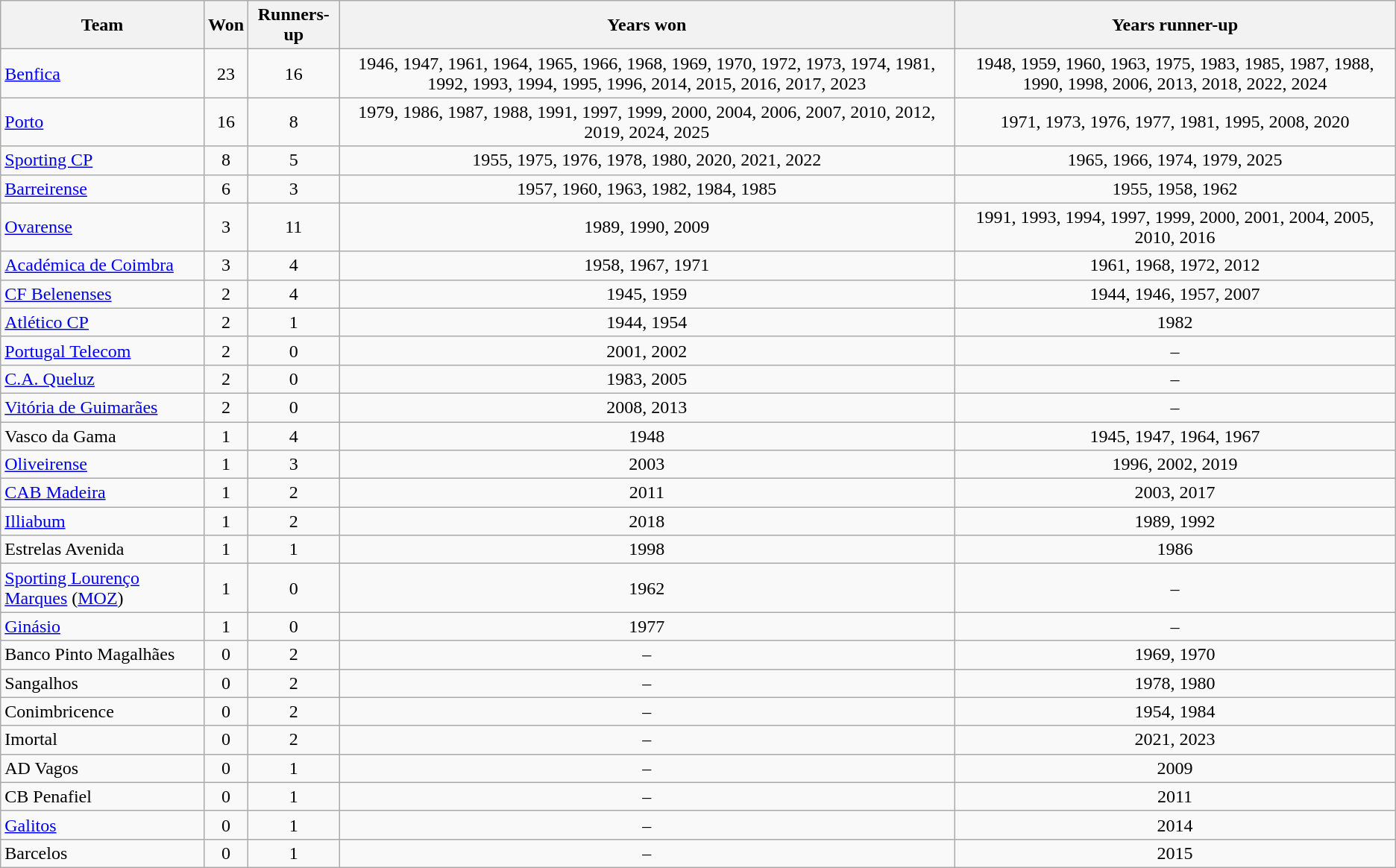<table class="wikitable sortable">
<tr>
<th>Team</th>
<th>Won</th>
<th>Runners-up</th>
<th>Years won</th>
<th>Years runner-up</th>
</tr>
<tr>
<td><a href='#'>Benfica</a></td>
<td align=center>23</td>
<td align=center>16</td>
<td align=center>1946, 1947, 1961, 1964, 1965, 1966, 1968, 1969, 1970, 1972, 1973, 1974, 1981, 1992, 1993, 1994, 1995, 1996, 2014, 2015, 2016, 2017, 2023</td>
<td align=center>1948, 1959, 1960, 1963, 1975, 1983, 1985, 1987, 1988, 1990, 1998, 2006, 2013, 2018, 2022, 2024</td>
</tr>
<tr>
<td><a href='#'>Porto</a></td>
<td align=center>16</td>
<td align=center>8</td>
<td align=center>1979, 1986, 1987, 1988, 1991, 1997, 1999, 2000, 2004, 2006, 2007, 2010, 2012, 2019, 2024, 2025</td>
<td align=center>1971, 1973, 1976, 1977, 1981, 1995, 2008, 2020</td>
</tr>
<tr>
<td><a href='#'>Sporting CP</a></td>
<td align=center>8</td>
<td align=center>5</td>
<td align=center>1955, 1975, 1976, 1978, 1980, 2020, 2021, 2022</td>
<td align=center>1965, 1966, 1974, 1979, 2025</td>
</tr>
<tr>
<td><a href='#'>Barreirense</a></td>
<td align=center>6</td>
<td align=center>3</td>
<td align=center>1957, 1960, 1963, 1982, 1984, 1985</td>
<td align=center>1955, 1958, 1962</td>
</tr>
<tr>
<td><a href='#'>Ovarense</a></td>
<td align=center>3</td>
<td align=center>11</td>
<td align=center>1989, 1990, 2009</td>
<td align=center>1991, 1993, 1994, 1997, 1999, 2000, 2001, 2004, 2005, 2010, 2016</td>
</tr>
<tr>
<td><a href='#'>Académica de Coimbra</a></td>
<td align=center>3</td>
<td align=center>4</td>
<td align=center>1958, 1967, 1971</td>
<td align=center>1961, 1968, 1972, 2012</td>
</tr>
<tr>
<td><a href='#'>CF Belenenses</a></td>
<td align=center>2</td>
<td align=center>4</td>
<td align=center>1945, 1959</td>
<td align=center>1944, 1946, 1957, 2007</td>
</tr>
<tr>
<td><a href='#'>Atlético CP</a></td>
<td align=center>2</td>
<td align=center>1</td>
<td align=center>1944, 1954</td>
<td align=center>1982</td>
</tr>
<tr>
<td><a href='#'>Portugal Telecom</a></td>
<td align=center>2</td>
<td align=center>0</td>
<td align=center>2001, 2002</td>
<td align=center>–</td>
</tr>
<tr>
<td><a href='#'>C.A. Queluz</a></td>
<td align=center>2</td>
<td align=center>0</td>
<td align=center>1983, 2005</td>
<td align=center>–</td>
</tr>
<tr>
<td><a href='#'>Vitória de Guimarães</a></td>
<td align=center>2</td>
<td align=center>0</td>
<td align=center>2008, 2013</td>
<td align=center>–</td>
</tr>
<tr>
<td>Vasco da Gama</td>
<td align=center>1</td>
<td align=center>4</td>
<td align=center>1948</td>
<td align=center>1945, 1947, 1964, 1967</td>
</tr>
<tr>
<td><a href='#'>Oliveirense</a></td>
<td align=center>1</td>
<td align=center>3</td>
<td align=center>2003</td>
<td align=center>1996, 2002, 2019</td>
</tr>
<tr>
<td><a href='#'>CAB Madeira</a></td>
<td align=center>1</td>
<td align=center>2</td>
<td align=center>2011</td>
<td align=center>2003, 2017</td>
</tr>
<tr>
<td><a href='#'>Illiabum</a></td>
<td align=center>1</td>
<td align=center>2</td>
<td align=center>2018</td>
<td align=center>1989, 1992</td>
</tr>
<tr>
<td>Estrelas Avenida</td>
<td align=center>1</td>
<td align=center>1</td>
<td align=center>1998</td>
<td align=center>1986</td>
</tr>
<tr>
<td><a href='#'>Sporting Lourenço Marques</a> (<a href='#'>MOZ</a>)</td>
<td align=center>1</td>
<td align=center>0</td>
<td align=center>1962</td>
<td align=center>–</td>
</tr>
<tr>
<td><a href='#'>Ginásio</a></td>
<td align=center>1</td>
<td align=center>0</td>
<td align=center>1977</td>
<td align=center>–</td>
</tr>
<tr>
<td>Banco Pinto Magalhães</td>
<td align=center>0</td>
<td align=center>2</td>
<td align=center>–</td>
<td align=center>1969, 1970</td>
</tr>
<tr>
<td>Sangalhos</td>
<td align=center>0</td>
<td align=center>2</td>
<td align=center>–</td>
<td align=center>1978, 1980</td>
</tr>
<tr>
<td>Conimbricence</td>
<td align=center>0</td>
<td align=center>2</td>
<td align=center>–</td>
<td align=center>1954, 1984</td>
</tr>
<tr>
<td>Imortal</td>
<td align=center>0</td>
<td align=center>2</td>
<td align=center>–</td>
<td align=center>2021, 2023</td>
</tr>
<tr>
<td>AD Vagos</td>
<td align=center>0</td>
<td align=center>1</td>
<td align=center>–</td>
<td align=center>2009</td>
</tr>
<tr>
<td>CB Penafiel</td>
<td align=center>0</td>
<td align=center>1</td>
<td align=center>–</td>
<td align=center>2011</td>
</tr>
<tr>
<td><a href='#'>Galitos</a></td>
<td align=center>0</td>
<td align=center>1</td>
<td align=center>–</td>
<td align=center>2014</td>
</tr>
<tr>
<td>Barcelos</td>
<td align=center>0</td>
<td align=center>1</td>
<td align=center>–</td>
<td align=center>2015</td>
</tr>
</table>
